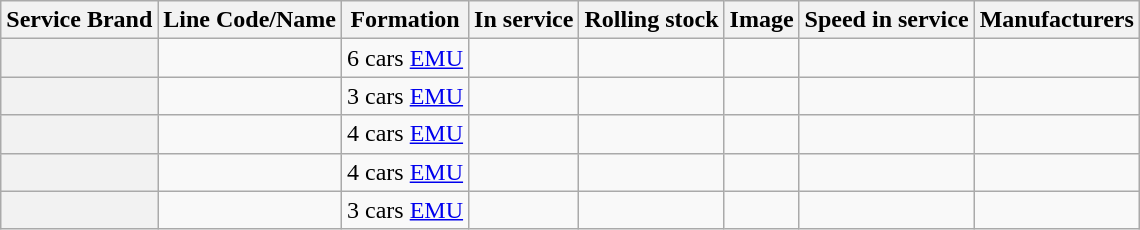<table class="wikitable" style="text-align:left;" style="font-size: 85%">
<tr>
<th>Service Brand</th>
<th>Line Code/Name</th>
<th>Formation</th>
<th>In service</th>
<th>Rolling stock</th>
<th>Image</th>
<th>Speed in service</th>
<th>Manufacturers</th>
</tr>
<tr align=center>
<th></th>
<td> </td>
<td>6 cars <a href='#'>EMU</a></td>
<td></td>
<td></td>
<td></td>
<td></td>
<td></td>
</tr>
<tr align=center>
<th></th>
<td> </td>
<td>3 cars <a href='#'>EMU</a></td>
<td></td>
<td></td>
<td></td>
<td></td>
<td></td>
</tr>
<tr align=center>
<th></th>
<td></td>
<td>4 cars <a href='#'>EMU</a></td>
<td></td>
<td></td>
<td></td>
<td></td>
<td></td>
</tr>
<tr align=center>
<th></th>
<td></td>
<td>4 cars <a href='#'>EMU</a></td>
<td></td>
<td></td>
<td></td>
<td></td>
<td></td>
</tr>
<tr align=center>
<th></th>
<td></td>
<td>3 cars <a href='#'>EMU</a></td>
<td></td>
<td></td>
<td></td>
<td></td>
<td></td>
</tr>
</table>
